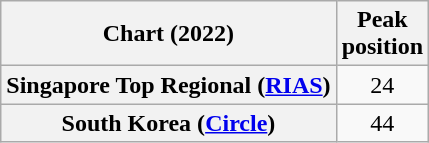<table class="wikitable sortable plainrowheaders" style="text-align:center">
<tr>
<th scope="col">Chart (2022)</th>
<th scope="col">Peak<br>position</th>
</tr>
<tr>
<th scope="row">Singapore Top Regional (<a href='#'>RIAS</a>)</th>
<td>24</td>
</tr>
<tr>
<th scope="row">South Korea (<a href='#'>Circle</a>)</th>
<td>44</td>
</tr>
</table>
